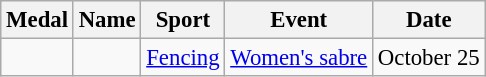<table class="wikitable sortable" border="1" style="font-size:95%">
<tr>
<th>Medal</th>
<th>Name</th>
<th>Sport</th>
<th>Event</th>
<th>Date</th>
</tr>
<tr>
<td></td>
<td></td>
<td><a href='#'>Fencing</a></td>
<td><a href='#'>Women's sabre</a></td>
<td>October 25</td>
</tr>
</table>
